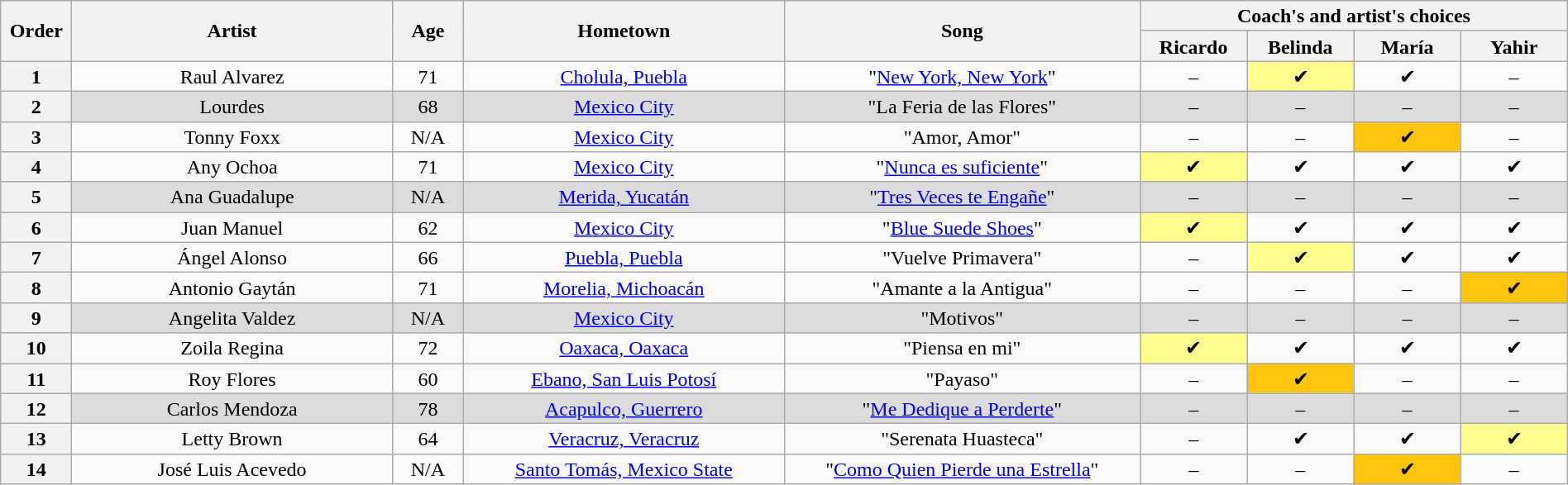<table class="wikitable" style="text-align:center; line-height:17px; width:100%">
<tr>
<th scope="col" rowspan="2" style="width:04%">Order</th>
<th scope="col" rowspan="2" style="width:18%">Artist</th>
<th scope="col" rowspan="2" style="width:04%">Age</th>
<th scope="col" rowspan="2" style="width:18%">Hometown</th>
<th scope="col" rowspan="2" style="width:20%">Song</th>
<th scope="col" colspan="4" style="width:24%">Coach's and artist's choices</th>
</tr>
<tr>
<th style="width:06%">Ricardo</th>
<th style="width:06%">Belinda</th>
<th style="width:06%">María</th>
<th style="width:06%">Yahir</th>
</tr>
<tr>
<th>1</th>
<td>Raul Alvarez</td>
<td>71</td>
<td><a href='#'>Cholula, Puebla</a></td>
<td>"<a href='#'>New York, New York</a>"</td>
<td>–</td>
<td style="background:#fdfc8f">✔</td>
<td>✔</td>
<td>–</td>
</tr>
<tr style="background:#dcdcdc">
<th>2</th>
<td>Lourdes</td>
<td>68</td>
<td><a href='#'>Mexico City</a></td>
<td>"La Feria de las Flores"</td>
<td>–</td>
<td>–</td>
<td>–</td>
<td>–</td>
</tr>
<tr>
<th>3</th>
<td>Tonny Foxx</td>
<td>N/A</td>
<td><a href='#'>Mexico City</a></td>
<td>"Amor, Amor"</td>
<td>–</td>
<td>–</td>
<td style="background:#ffc40c">✔</td>
<td>–</td>
</tr>
<tr>
<th>4</th>
<td>Any Ochoa</td>
<td>71</td>
<td><a href='#'>Mexico City</a></td>
<td>"<a href='#'>Nunca es suficiente</a>"</td>
<td style="background:#fdfc8f">✔</td>
<td>✔</td>
<td>✔</td>
<td>✔</td>
</tr>
<tr style="background:#dcdcdc">
<th>5</th>
<td>Ana Guadalupe</td>
<td>N/A</td>
<td><a href='#'>Merida, Yucatán</a></td>
<td>"<a href='#'>Tres Veces te Engañe</a>"</td>
<td>–</td>
<td>–</td>
<td>–</td>
<td>–</td>
</tr>
<tr>
<th>6</th>
<td>Juan Manuel</td>
<td>62</td>
<td><a href='#'>Mexico City</a></td>
<td>"<a href='#'>Blue Suede Shoes</a>"</td>
<td style="background:#fdfc8f">✔</td>
<td>✔</td>
<td>✔</td>
<td>✔</td>
</tr>
<tr>
<th>7</th>
<td>Ángel Alonso</td>
<td>66</td>
<td><a href='#'>Puebla, Puebla</a></td>
<td>"Vuelve Primavera"</td>
<td>–</td>
<td style="background:#fdfc8f">✔</td>
<td>✔</td>
<td>✔</td>
</tr>
<tr>
<th>8</th>
<td>Antonio Gaytán</td>
<td>71</td>
<td><a href='#'>Morelia, Michoacán</a></td>
<td>"Amante a la Antigua"</td>
<td>–</td>
<td>–</td>
<td>–</td>
<td style="background:#ffc40c">✔</td>
</tr>
<tr style="background:#dcdcdc">
<th>9</th>
<td>Angelita Valdez</td>
<td>N/A</td>
<td><a href='#'>Mexico City</a></td>
<td>"Motivos"</td>
<td>–</td>
<td>–</td>
<td>–</td>
<td>–</td>
</tr>
<tr>
<th>10</th>
<td>Zoila Regina</td>
<td>72</td>
<td><a href='#'>Oaxaca, Oaxaca</a></td>
<td>"Piensa en mi"</td>
<td style="background:#fdfc8f">✔</td>
<td>✔</td>
<td>✔</td>
<td>✔</td>
</tr>
<tr>
<th>11</th>
<td>Roy Flores</td>
<td>60</td>
<td><a href='#'>Ebano, San Luis Potosí</a></td>
<td>"Payaso"</td>
<td>–</td>
<td style="background:#ffc40c">✔</td>
<td>–</td>
<td>–</td>
</tr>
<tr style="background:#dcdcdc">
<th>12</th>
<td>Carlos Mendoza</td>
<td>78</td>
<td><a href='#'>Acapulco, Guerrero</a></td>
<td>"<a href='#'>Me Dedique a Perderte</a>"</td>
<td>–</td>
<td>–</td>
<td>–</td>
<td>–</td>
</tr>
<tr>
<th>13</th>
<td>Letty Brown</td>
<td>64</td>
<td><a href='#'>Veracruz, Veracruz</a></td>
<td>"Serenata Huasteca"</td>
<td>–</td>
<td>✔</td>
<td>✔</td>
<td style="background:#fdfc8f">✔</td>
</tr>
<tr>
<th>14</th>
<td>José Luis Acevedo</td>
<td>N/A</td>
<td><a href='#'>Santo Tomás, Mexico State</a></td>
<td>"<a href='#'>Como Quien Pierde una Estrella</a>"</td>
<td>–</td>
<td>–</td>
<td style="background:#ffc40c">✔</td>
<td>–</td>
</tr>
</table>
